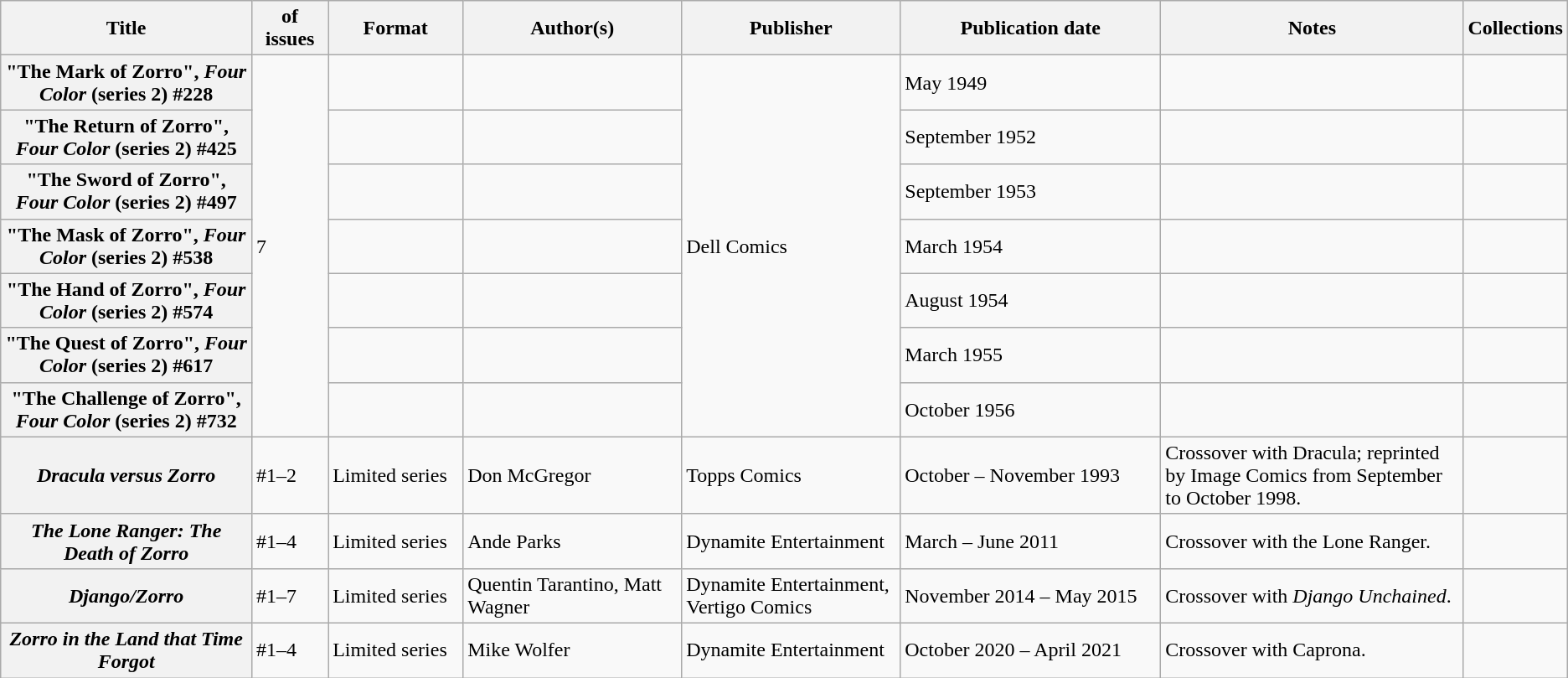<table class="wikitable">
<tr>
<th>Title</th>
<th style="width:40pt"> of issues</th>
<th style="width:75pt">Format</th>
<th style="width:125pt">Author(s)</th>
<th style="width:125pt">Publisher</th>
<th style="width:150pt">Publication date</th>
<th style="width:175pt">Notes</th>
<th>Collections</th>
</tr>
<tr>
<th>"The Mark of Zorro", <em>Four Color</em> (series 2) #228</th>
<td rowspan="7">7</td>
<td></td>
<td></td>
<td rowspan="7">Dell Comics</td>
<td>May 1949</td>
<td></td>
<td></td>
</tr>
<tr>
<th>"The Return of Zorro", <em>Four Color</em> (series 2) #425</th>
<td></td>
<td></td>
<td>September 1952</td>
<td></td>
<td></td>
</tr>
<tr>
<th>"The Sword of Zorro", <em>Four Color</em> (series 2) #497</th>
<td></td>
<td></td>
<td>September 1953</td>
<td></td>
<td></td>
</tr>
<tr>
<th>"The Mask of Zorro", <em>Four Color</em> (series 2) #538</th>
<td></td>
<td></td>
<td>March 1954</td>
<td></td>
<td></td>
</tr>
<tr>
<th>"The Hand of Zorro", <em>Four Color</em> (series 2) #574</th>
<td></td>
<td></td>
<td>August 1954</td>
<td></td>
<td></td>
</tr>
<tr>
<th>"The Quest of Zorro", <em>Four Color</em> (series 2) #617</th>
<td></td>
<td></td>
<td>March 1955</td>
<td></td>
<td></td>
</tr>
<tr>
<th>"The Challenge of Zorro", <em>Four Color</em> (series 2) #732</th>
<td></td>
<td></td>
<td>October 1956</td>
<td></td>
<td></td>
</tr>
<tr>
<th><em>Dracula versus Zorro</em></th>
<td>#1–2</td>
<td>Limited series</td>
<td>Don McGregor</td>
<td>Topps Comics</td>
<td>October – November 1993</td>
<td>Crossover with Dracula; reprinted by Image Comics from September to October 1998.</td>
<td></td>
</tr>
<tr>
<th><em>The Lone Ranger: The Death of Zorro</em></th>
<td>#1–4</td>
<td>Limited series</td>
<td>Ande Parks</td>
<td>Dynamite Entertainment</td>
<td>March – June 2011</td>
<td>Crossover with the Lone Ranger.</td>
<td></td>
</tr>
<tr>
<th><em>Django/Zorro</em></th>
<td>#1–7</td>
<td>Limited series</td>
<td>Quentin Tarantino, Matt Wagner</td>
<td>Dynamite Entertainment, Vertigo Comics</td>
<td>November 2014 – May 2015</td>
<td>Crossover with <em>Django Unchained</em>.</td>
<td></td>
</tr>
<tr>
<th><em>Zorro in the Land that Time Forgot</em></th>
<td>#1–4</td>
<td>Limited series</td>
<td>Mike Wolfer</td>
<td>Dynamite Entertainment</td>
<td>October 2020 – April 2021</td>
<td>Crossover with Caprona.</td>
<td></td>
</tr>
</table>
